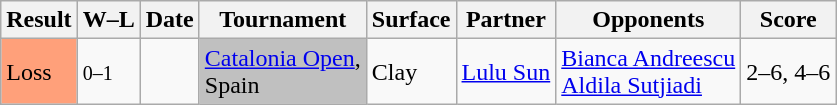<table class="sortable wikitable">
<tr>
<th>Result</th>
<th class="unsortable">W–L</th>
<th>Date</th>
<th>Tournament</th>
<th>Surface</th>
<th>Partner</th>
<th>Opponents</th>
<th class="unsortable">Score</th>
</tr>
<tr>
<td style="background:#FFA07a">Loss</td>
<td><small>0–1</small></td>
<td><a href='#'></a></td>
<td bgcolor=silver><a href='#'>Catalonia Open</a>, <br>Spain</td>
<td>Clay</td>
<td> <a href='#'>Lulu Sun</a></td>
<td> <a href='#'>Bianca Andreescu</a> <br>  <a href='#'>Aldila Sutjiadi</a></td>
<td>2–6, 4–6</td>
</tr>
</table>
